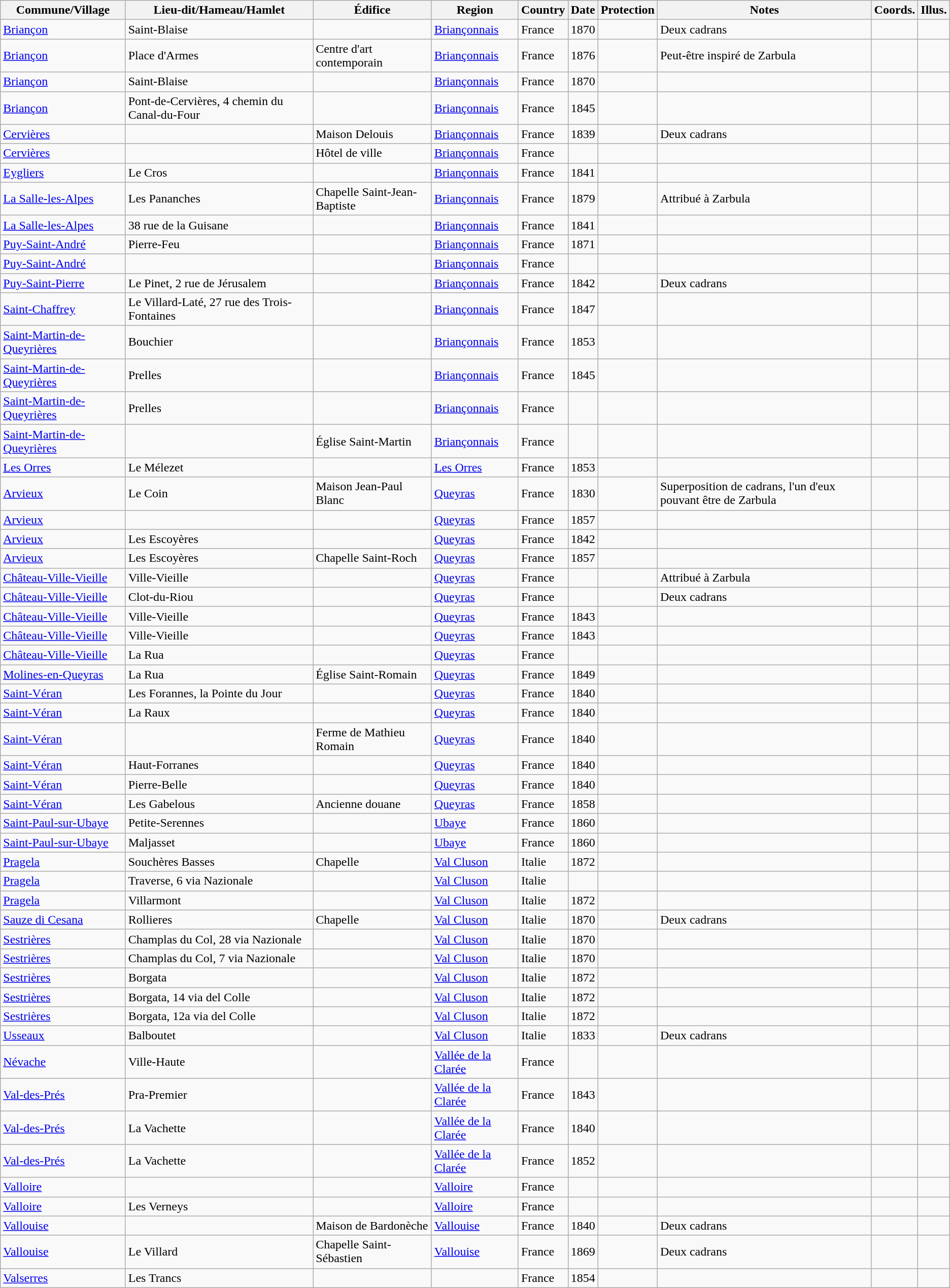<table class="wikitable sortable">
<tr>
<th scope="col">Commune/Village</th>
<th scope="col">Lieu-dit/Hameau/Hamlet</th>
<th scope="col">Édifice</th>
<th scope="col">Region</th>
<th scope="col">Country</th>
<th scope="col">Date</th>
<th scope="col">Protection</th>
<th scope="col">Notes</th>
<th scope="col" class="unsortable">Coords.</th>
<th scope="col" class="unsortable">Illus.</th>
</tr>
<tr>
<td><a href='#'>Briançon</a></td>
<td>Saint-Blaise</td>
<td></td>
<td><a href='#'>Briançonnais</a></td>
<td>France</td>
<td>1870</td>
<td></td>
<td>Deux cadrans</td>
<td></td>
<td></td>
</tr>
<tr>
<td><a href='#'>Briançon</a></td>
<td>Place d'Armes</td>
<td>Centre d'art contemporain</td>
<td><a href='#'>Briançonnais</a></td>
<td>France</td>
<td>1876</td>
<td></td>
<td>Peut-être inspiré de Zarbula</td>
<td></td>
<td></td>
</tr>
<tr>
<td><a href='#'>Briançon</a></td>
<td>Saint-Blaise</td>
<td></td>
<td><a href='#'>Briançonnais</a></td>
<td>France</td>
<td>1870</td>
<td></td>
<td></td>
<td></td>
<td></td>
</tr>
<tr>
<td><a href='#'>Briançon</a></td>
<td>Pont-de-Cervières, 4 chemin du Canal-du-Four</td>
<td></td>
<td><a href='#'>Briançonnais</a></td>
<td>France</td>
<td>1845</td>
<td></td>
<td></td>
<td></td>
<td></td>
</tr>
<tr>
<td><a href='#'>Cervières</a></td>
<td></td>
<td>Maison Delouis</td>
<td><a href='#'>Briançonnais</a></td>
<td>France</td>
<td>1839</td>
<td></td>
<td>Deux cadrans</td>
<td></td>
<td></td>
</tr>
<tr>
<td><a href='#'>Cervières</a></td>
<td></td>
<td>Hôtel de ville</td>
<td><a href='#'>Briançonnais</a></td>
<td>France</td>
<td></td>
<td></td>
<td></td>
<td></td>
<td></td>
</tr>
<tr>
<td><a href='#'>Eygliers</a></td>
<td>Le Cros</td>
<td></td>
<td><a href='#'>Briançonnais</a></td>
<td>France</td>
<td>1841</td>
<td></td>
<td></td>
<td></td>
<td></td>
</tr>
<tr>
<td><a href='#'>La Salle-les-Alpes</a></td>
<td>Les Pananches</td>
<td>Chapelle Saint-Jean-Baptiste</td>
<td><a href='#'>Briançonnais</a></td>
<td>France</td>
<td>1879</td>
<td></td>
<td>Attribué à Zarbula</td>
<td></td>
<td></td>
</tr>
<tr>
<td><a href='#'>La Salle-les-Alpes</a></td>
<td>38 rue de la Guisane</td>
<td></td>
<td><a href='#'>Briançonnais</a></td>
<td>France</td>
<td>1841</td>
<td></td>
<td></td>
<td></td>
<td></td>
</tr>
<tr>
<td><a href='#'>Puy-Saint-André</a></td>
<td>Pierre-Feu</td>
<td></td>
<td><a href='#'>Briançonnais</a></td>
<td>France</td>
<td>1871</td>
<td></td>
<td></td>
<td></td>
<td></td>
</tr>
<tr>
<td><a href='#'>Puy-Saint-André</a></td>
<td></td>
<td></td>
<td><a href='#'>Briançonnais</a></td>
<td>France</td>
<td></td>
<td></td>
<td></td>
<td></td>
<td></td>
</tr>
<tr>
<td><a href='#'>Puy-Saint-Pierre</a></td>
<td>Le Pinet, 2 rue de Jérusalem</td>
<td></td>
<td><a href='#'>Briançonnais</a></td>
<td>France</td>
<td>1842</td>
<td></td>
<td>Deux cadrans</td>
<td></td>
<td></td>
</tr>
<tr>
<td><a href='#'>Saint-Chaffrey</a></td>
<td>Le Villard-Laté, 27 rue des Trois-Fontaines</td>
<td></td>
<td><a href='#'>Briançonnais</a></td>
<td>France</td>
<td>1847</td>
<td></td>
<td></td>
<td></td>
<td></td>
</tr>
<tr>
<td><a href='#'>Saint-Martin-de-Queyrières</a></td>
<td>Bouchier</td>
<td></td>
<td><a href='#'>Briançonnais</a></td>
<td>France</td>
<td>1853</td>
<td></td>
<td></td>
<td></td>
<td></td>
</tr>
<tr>
<td><a href='#'>Saint-Martin-de-Queyrières</a></td>
<td>Prelles</td>
<td></td>
<td><a href='#'>Briançonnais</a></td>
<td>France</td>
<td>1845</td>
<td></td>
<td></td>
<td></td>
<td></td>
</tr>
<tr>
<td><a href='#'>Saint-Martin-de-Queyrières</a></td>
<td>Prelles</td>
<td></td>
<td><a href='#'>Briançonnais</a></td>
<td>France</td>
<td></td>
<td></td>
<td></td>
<td></td>
<td></td>
</tr>
<tr>
<td><a href='#'>Saint-Martin-de-Queyrières</a></td>
<td></td>
<td>Église Saint-Martin</td>
<td><a href='#'>Briançonnais</a></td>
<td>France</td>
<td></td>
<td></td>
<td></td>
<td></td>
<td></td>
</tr>
<tr>
<td><a href='#'>Les Orres</a></td>
<td>Le Mélezet</td>
<td></td>
<td><a href='#'>Les Orres</a></td>
<td>France</td>
<td>1853</td>
<td></td>
<td></td>
<td></td>
<td></td>
</tr>
<tr>
<td><a href='#'>Arvieux</a></td>
<td>Le Coin</td>
<td>Maison Jean-Paul Blanc</td>
<td><a href='#'>Queyras</a></td>
<td>France</td>
<td>1830</td>
<td></td>
<td>Superposition de cadrans, l'un d'eux pouvant être de Zarbula</td>
<td></td>
<td></td>
</tr>
<tr>
<td><a href='#'>Arvieux</a></td>
<td></td>
<td></td>
<td><a href='#'>Queyras</a></td>
<td>France</td>
<td>1857</td>
<td></td>
<td></td>
<td></td>
<td></td>
</tr>
<tr>
<td><a href='#'>Arvieux</a></td>
<td>Les Escoyères</td>
<td></td>
<td><a href='#'>Queyras</a></td>
<td>France</td>
<td>1842</td>
<td></td>
<td></td>
<td></td>
<td></td>
</tr>
<tr>
<td><a href='#'>Arvieux</a></td>
<td>Les Escoyères</td>
<td>Chapelle Saint-Roch</td>
<td><a href='#'>Queyras</a></td>
<td>France</td>
<td>1857</td>
<td></td>
<td></td>
<td></td>
<td></td>
</tr>
<tr>
<td><a href='#'>Château-Ville-Vieille</a></td>
<td>Ville-Vieille</td>
<td></td>
<td><a href='#'>Queyras</a></td>
<td>France</td>
<td></td>
<td></td>
<td>Attribué à Zarbula</td>
<td></td>
<td></td>
</tr>
<tr>
<td><a href='#'>Château-Ville-Vieille</a></td>
<td>Clot-du-Riou</td>
<td></td>
<td><a href='#'>Queyras</a></td>
<td>France</td>
<td></td>
<td></td>
<td>Deux cadrans</td>
<td></td>
<td></td>
</tr>
<tr>
<td><a href='#'>Château-Ville-Vieille</a></td>
<td>Ville-Vieille</td>
<td></td>
<td><a href='#'>Queyras</a></td>
<td>France</td>
<td>1843</td>
<td></td>
<td></td>
<td></td>
<td></td>
</tr>
<tr>
<td><a href='#'>Château-Ville-Vieille</a></td>
<td>Ville-Vieille</td>
<td></td>
<td><a href='#'>Queyras</a></td>
<td>France</td>
<td>1843</td>
<td></td>
<td></td>
<td></td>
<td></td>
</tr>
<tr>
<td><a href='#'>Château-Ville-Vieille</a></td>
<td>La Rua</td>
<td></td>
<td><a href='#'>Queyras</a></td>
<td>France</td>
<td></td>
<td></td>
<td></td>
<td></td>
<td></td>
</tr>
<tr>
<td><a href='#'>Molines-en-Queyras</a></td>
<td>La Rua</td>
<td>Église Saint-Romain</td>
<td><a href='#'>Queyras</a></td>
<td>France</td>
<td>1849</td>
<td></td>
<td></td>
<td></td>
<td></td>
</tr>
<tr>
<td><a href='#'>Saint-Véran</a></td>
<td>Les Forannes, la Pointe du Jour</td>
<td></td>
<td><a href='#'>Queyras</a></td>
<td>France</td>
<td>1840</td>
<td></td>
<td></td>
<td></td>
<td></td>
</tr>
<tr>
<td><a href='#'>Saint-Véran</a></td>
<td>La Raux</td>
<td></td>
<td><a href='#'>Queyras</a></td>
<td>France</td>
<td>1840</td>
<td></td>
<td></td>
<td></td>
<td></td>
</tr>
<tr>
<td><a href='#'>Saint-Véran</a></td>
<td></td>
<td>Ferme de Mathieu Romain</td>
<td><a href='#'>Queyras</a></td>
<td>France</td>
<td>1840</td>
<td></td>
<td></td>
<td></td>
<td></td>
</tr>
<tr>
<td><a href='#'>Saint-Véran</a></td>
<td>Haut-Forranes</td>
<td></td>
<td><a href='#'>Queyras</a></td>
<td>France</td>
<td>1840</td>
<td></td>
<td></td>
<td></td>
<td></td>
</tr>
<tr>
<td><a href='#'>Saint-Véran</a></td>
<td>Pierre-Belle</td>
<td></td>
<td><a href='#'>Queyras</a></td>
<td>France</td>
<td>1840</td>
<td></td>
<td></td>
<td></td>
<td></td>
</tr>
<tr>
<td><a href='#'>Saint-Véran</a></td>
<td>Les Gabelous</td>
<td>Ancienne douane</td>
<td><a href='#'>Queyras</a></td>
<td>France</td>
<td>1858</td>
<td></td>
<td></td>
<td></td>
<td></td>
</tr>
<tr>
<td><a href='#'>Saint-Paul-sur-Ubaye</a></td>
<td>Petite-Serennes</td>
<td></td>
<td><a href='#'>Ubaye</a></td>
<td>France</td>
<td>1860</td>
<td></td>
<td></td>
<td></td>
<td></td>
</tr>
<tr>
<td><a href='#'>Saint-Paul-sur-Ubaye</a></td>
<td>Maljasset</td>
<td></td>
<td><a href='#'>Ubaye</a></td>
<td>France</td>
<td>1860</td>
<td></td>
<td></td>
<td></td>
<td></td>
</tr>
<tr>
<td><a href='#'>Pragela</a></td>
<td>Souchères Basses</td>
<td>Chapelle</td>
<td><a href='#'>Val Cluson</a></td>
<td>Italie</td>
<td>1872</td>
<td></td>
<td></td>
<td></td>
<td></td>
</tr>
<tr>
<td><a href='#'>Pragela</a></td>
<td>Traverse, 6 via Nazionale</td>
<td></td>
<td><a href='#'>Val Cluson</a></td>
<td>Italie</td>
<td></td>
<td></td>
<td></td>
<td></td>
<td></td>
</tr>
<tr>
<td><a href='#'>Pragela</a></td>
<td>Villarmont</td>
<td></td>
<td><a href='#'>Val Cluson</a></td>
<td>Italie</td>
<td>1872</td>
<td></td>
<td></td>
<td></td>
<td></td>
</tr>
<tr>
<td><a href='#'>Sauze di Cesana</a></td>
<td>Rollieres</td>
<td>Chapelle</td>
<td><a href='#'>Val Cluson</a></td>
<td>Italie</td>
<td>1870</td>
<td></td>
<td>Deux cadrans</td>
<td></td>
<td></td>
</tr>
<tr>
<td><a href='#'>Sestrières</a></td>
<td>Champlas du Col, 28 via Nazionale</td>
<td></td>
<td><a href='#'>Val Cluson</a></td>
<td>Italie</td>
<td>1870</td>
<td></td>
<td></td>
<td></td>
<td></td>
</tr>
<tr>
<td><a href='#'>Sestrières</a></td>
<td>Champlas du Col, 7 via Nazionale</td>
<td></td>
<td><a href='#'>Val Cluson</a></td>
<td>Italie</td>
<td>1870</td>
<td></td>
<td></td>
<td></td>
<td></td>
</tr>
<tr>
<td><a href='#'>Sestrières</a></td>
<td>Borgata</td>
<td></td>
<td><a href='#'>Val Cluson</a></td>
<td>Italie</td>
<td>1872</td>
<td></td>
<td></td>
<td></td>
<td></td>
</tr>
<tr>
<td><a href='#'>Sestrières</a></td>
<td>Borgata, 14 via del Colle</td>
<td></td>
<td><a href='#'>Val Cluson</a></td>
<td>Italie</td>
<td>1872</td>
<td></td>
<td></td>
<td></td>
<td></td>
</tr>
<tr>
<td><a href='#'>Sestrières</a></td>
<td>Borgata, 12a via del Colle</td>
<td></td>
<td><a href='#'>Val Cluson</a></td>
<td>Italie</td>
<td>1872</td>
<td></td>
<td></td>
<td></td>
<td></td>
</tr>
<tr>
<td><a href='#'>Usseaux</a></td>
<td>Balboutet</td>
<td></td>
<td><a href='#'>Val Cluson</a></td>
<td>Italie</td>
<td>1833</td>
<td></td>
<td>Deux cadrans</td>
<td></td>
<td></td>
</tr>
<tr>
<td><a href='#'>Névache</a></td>
<td>Ville-Haute</td>
<td></td>
<td><a href='#'>Vallée de la Clarée</a></td>
<td>France</td>
<td></td>
<td></td>
<td></td>
<td></td>
<td></td>
</tr>
<tr>
<td><a href='#'>Val-des-Prés</a></td>
<td>Pra-Premier</td>
<td></td>
<td><a href='#'>Vallée de la Clarée</a></td>
<td>France</td>
<td>1843</td>
<td></td>
<td></td>
<td></td>
<td></td>
</tr>
<tr>
<td><a href='#'>Val-des-Prés</a></td>
<td>La Vachette</td>
<td></td>
<td><a href='#'>Vallée de la Clarée</a></td>
<td>France</td>
<td>1840</td>
<td></td>
<td></td>
<td></td>
<td></td>
</tr>
<tr>
<td><a href='#'>Val-des-Prés</a></td>
<td>La Vachette</td>
<td></td>
<td><a href='#'>Vallée de la Clarée</a></td>
<td>France</td>
<td>1852</td>
<td></td>
<td></td>
<td></td>
<td></td>
</tr>
<tr>
<td><a href='#'>Valloire</a></td>
<td></td>
<td></td>
<td><a href='#'>Valloire</a></td>
<td>France</td>
<td></td>
<td></td>
<td></td>
<td></td>
<td></td>
</tr>
<tr>
<td><a href='#'>Valloire</a></td>
<td>Les Verneys</td>
<td></td>
<td><a href='#'>Valloire</a></td>
<td>France</td>
<td></td>
<td></td>
<td></td>
<td></td>
<td></td>
</tr>
<tr>
<td><a href='#'>Vallouise</a></td>
<td></td>
<td>Maison de Bardonèche</td>
<td><a href='#'>Vallouise</a></td>
<td>France</td>
<td>1840</td>
<td></td>
<td>Deux cadrans</td>
<td></td>
<td></td>
</tr>
<tr>
<td><a href='#'>Vallouise</a></td>
<td>Le Villard</td>
<td>Chapelle Saint-Sébastien</td>
<td><a href='#'>Vallouise</a></td>
<td>France</td>
<td>1869</td>
<td></td>
<td>Deux cadrans</td>
<td></td>
<td></td>
</tr>
<tr>
<td><a href='#'>Valserres</a></td>
<td>Les Trancs</td>
<td></td>
<td></td>
<td>France</td>
<td>1854</td>
<td></td>
<td></td>
<td></td>
<td></td>
</tr>
</table>
